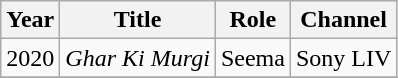<table class="wikitable sortable">
<tr>
<th>Year</th>
<th>Title</th>
<th>Role</th>
<th>Channel</th>
</tr>
<tr>
<td>2020</td>
<td><em>Ghar Ki Murgi</em></td>
<td>Seema</td>
<td>Sony LIV</td>
</tr>
<tr>
</tr>
</table>
